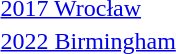<table>
<tr>
<td><a href='#'>2017 Wrocław</a><br></td>
<td></td>
<td></td>
<td></td>
</tr>
<tr>
<td><a href='#'>2022 Birmingham</a><br></td>
<td></td>
<td></td>
<td></td>
</tr>
</table>
